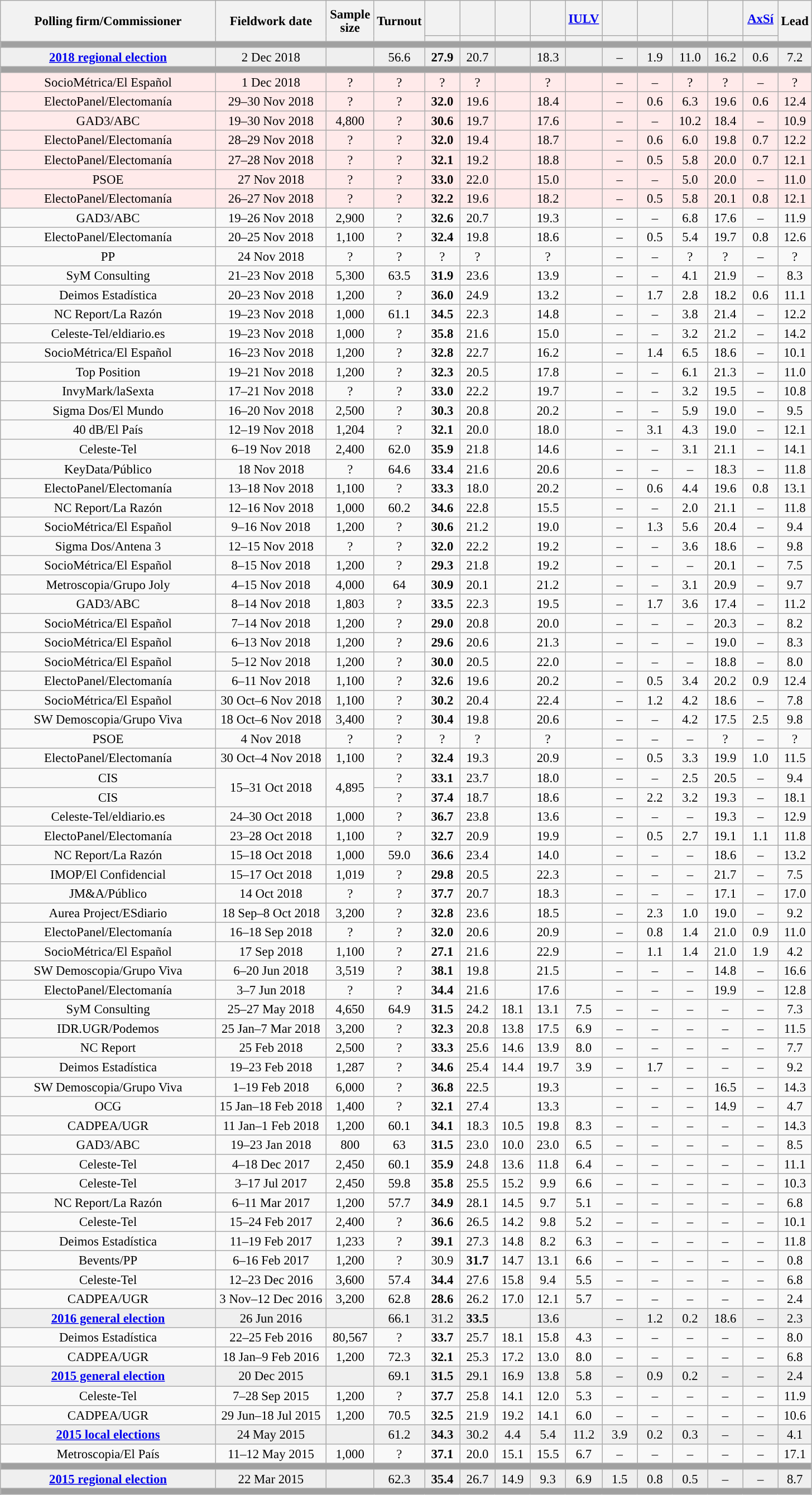<table class="wikitable collapsible collapsed" style="text-align:center; font-size:95%; line-height:16px;">
<tr style="height:42px;">
<th style="width:250px;" rowspan="2">Polling firm/Commissioner</th>
<th style="width:125px;" rowspan="2">Fieldwork date</th>
<th style="width:50px;" rowspan="2">Sample size</th>
<th style="width:45px;" rowspan="2">Turnout</th>
<th style="width:35px;"></th>
<th style="width:35px;"></th>
<th style="width:35px;"></th>
<th style="width:35px;"></th>
<th style="width:35px;"><a href='#'>IULV</a></th>
<th style="width:35px;"></th>
<th style="width:35px;"></th>
<th style="width:35px;"></th>
<th style="width:35px;"></th>
<th style="width:35px;"><a href='#'>AxSí</a></th>
<th style="width:30px;" rowspan="2">Lead</th>
</tr>
<tr>
<th style="color:inherit;background:"></th>
<th style="color:inherit;background:"></th>
<th style="color:inherit;background:"></th>
<th style="color:inherit;background:"></th>
<th style="color:inherit;background:"></th>
<th style="color:inherit;background:"></th>
<th style="color:inherit;background:"></th>
<th style="color:inherit;background:"></th>
<th style="color:inherit;background:"></th>
<th style="color:inherit;background:"></th>
</tr>
<tr>
<td colspan="15" style="background:#A0A0A0"></td>
</tr>
<tr style="background:#EFEFEF;">
<td><strong><a href='#'>2018 regional election</a></strong></td>
<td>2 Dec 2018</td>
<td></td>
<td>56.6</td>
<td><strong>27.9</strong><br></td>
<td>20.7<br></td>
<td></td>
<td>18.3<br></td>
<td></td>
<td>–</td>
<td>1.9<br></td>
<td>11.0<br></td>
<td>16.2<br></td>
<td>0.6<br></td>
<td style="background:">7.2</td>
</tr>
<tr>
<td colspan="15" style="background:#A0A0A0"></td>
</tr>
<tr style="background:#FFEAEA;">
<td>SocioMétrica/El Español</td>
<td>1 Dec 2018</td>
<td>?</td>
<td>?</td>
<td>?<br></td>
<td>?<br></td>
<td></td>
<td>?<br></td>
<td></td>
<td>–</td>
<td>–</td>
<td>?<br></td>
<td>?<br></td>
<td>–</td>
<td style="background:">?</td>
</tr>
<tr style="background:#FFEAEA;">
<td>ElectoPanel/Electomanía</td>
<td>29–30 Nov 2018</td>
<td>?</td>
<td>?</td>
<td><strong>32.0</strong><br></td>
<td>19.6<br></td>
<td></td>
<td>18.4<br></td>
<td></td>
<td>–</td>
<td>0.6<br></td>
<td>6.3<br></td>
<td>19.6<br></td>
<td>0.6<br></td>
<td style="background:">12.4</td>
</tr>
<tr style="background:#FFEAEA;">
<td>GAD3/ABC</td>
<td>19–30 Nov 2018</td>
<td>4,800</td>
<td>?</td>
<td><strong>30.6</strong><br></td>
<td>19.7<br></td>
<td></td>
<td>17.6<br></td>
<td></td>
<td>–</td>
<td>–</td>
<td>10.2<br></td>
<td>18.4<br></td>
<td>–</td>
<td style="background:">10.9</td>
</tr>
<tr style="background:#FFEAEA;">
<td>ElectoPanel/Electomanía</td>
<td>28–29 Nov 2018</td>
<td>?</td>
<td>?</td>
<td><strong>32.0</strong><br></td>
<td>19.4<br></td>
<td></td>
<td>18.7<br></td>
<td></td>
<td>–</td>
<td>0.6<br></td>
<td>6.0<br></td>
<td>19.8<br></td>
<td>0.7<br></td>
<td style="background:">12.2</td>
</tr>
<tr style="background:#FFEAEA;">
<td>ElectoPanel/Electomanía</td>
<td>27–28 Nov 2018</td>
<td>?</td>
<td>?</td>
<td><strong>32.1</strong><br></td>
<td>19.2<br></td>
<td></td>
<td>18.8<br></td>
<td></td>
<td>–</td>
<td>0.5<br></td>
<td>5.8<br></td>
<td>20.0<br></td>
<td>0.7<br></td>
<td style="background:">12.1</td>
</tr>
<tr style="background:#FFEAEA;">
<td>PSOE</td>
<td>27 Nov 2018</td>
<td>?</td>
<td>?</td>
<td><strong>33.0</strong><br></td>
<td>22.0<br></td>
<td></td>
<td>15.0<br></td>
<td></td>
<td>–</td>
<td>–</td>
<td>5.0<br></td>
<td>20.0<br></td>
<td>–</td>
<td style="background:">11.0</td>
</tr>
<tr style="background:#FFEAEA;">
<td>ElectoPanel/Electomanía</td>
<td>26–27 Nov 2018</td>
<td>?</td>
<td>?</td>
<td><strong>32.2</strong><br></td>
<td>19.6<br></td>
<td></td>
<td>18.2<br></td>
<td></td>
<td>–</td>
<td>0.5<br></td>
<td>5.8<br></td>
<td>20.1<br></td>
<td>0.8<br></td>
<td style="background:">12.1</td>
</tr>
<tr>
<td>GAD3/ABC</td>
<td>19–26 Nov 2018</td>
<td>2,900</td>
<td>?</td>
<td><strong>32.6</strong><br></td>
<td>20.7<br></td>
<td></td>
<td>19.3<br></td>
<td></td>
<td>–</td>
<td>–</td>
<td>6.8<br></td>
<td>17.6<br></td>
<td>–</td>
<td style="background:">11.9</td>
</tr>
<tr>
<td>ElectoPanel/Electomanía</td>
<td>20–25 Nov 2018</td>
<td>1,100</td>
<td>?</td>
<td><strong>32.4</strong><br></td>
<td>19.8<br></td>
<td></td>
<td>18.6<br></td>
<td></td>
<td>–</td>
<td>0.5<br></td>
<td>5.4<br></td>
<td>19.7<br></td>
<td>0.8<br></td>
<td style="background:">12.6</td>
</tr>
<tr>
<td>PP</td>
<td>24 Nov 2018</td>
<td>?</td>
<td>?</td>
<td>?<br></td>
<td>?<br></td>
<td></td>
<td>?<br></td>
<td></td>
<td>–</td>
<td>–</td>
<td>?<br></td>
<td>?<br></td>
<td>–</td>
<td style="background:">?</td>
</tr>
<tr>
<td>SyM Consulting</td>
<td>21–23 Nov 2018</td>
<td>5,300</td>
<td>63.5</td>
<td><strong>31.9</strong><br></td>
<td>23.6<br></td>
<td></td>
<td>13.9<br></td>
<td></td>
<td>–</td>
<td>–</td>
<td>4.1<br></td>
<td>21.9<br></td>
<td>–</td>
<td style="background:">8.3</td>
</tr>
<tr>
<td>Deimos Estadística</td>
<td>20–23 Nov 2018</td>
<td>1,200</td>
<td>?</td>
<td><strong>36.0</strong><br></td>
<td>24.9<br></td>
<td></td>
<td>13.2<br></td>
<td></td>
<td>–</td>
<td>1.7<br></td>
<td>2.8<br></td>
<td>18.2<br></td>
<td>0.6<br></td>
<td style="background:">11.1</td>
</tr>
<tr>
<td>NC Report/La Razón</td>
<td>19–23 Nov 2018</td>
<td>1,000</td>
<td>61.1</td>
<td><strong>34.5</strong><br></td>
<td>22.3<br></td>
<td></td>
<td>14.8<br></td>
<td></td>
<td>–</td>
<td>–</td>
<td>3.8<br></td>
<td>21.4<br></td>
<td>–</td>
<td style="background:">12.2</td>
</tr>
<tr>
<td>Celeste-Tel/eldiario.es</td>
<td>19–23 Nov 2018</td>
<td>1,000</td>
<td>?</td>
<td><strong>35.8</strong><br></td>
<td>21.6<br></td>
<td></td>
<td>15.0<br></td>
<td></td>
<td>–</td>
<td>–</td>
<td>3.2<br></td>
<td>21.2<br></td>
<td>–</td>
<td style="background:">14.2</td>
</tr>
<tr>
<td>SocioMétrica/El Español</td>
<td>16–23 Nov 2018</td>
<td>1,200</td>
<td>?</td>
<td><strong>32.8</strong><br></td>
<td>22.7<br></td>
<td></td>
<td>16.2<br></td>
<td></td>
<td>–</td>
<td>1.4<br></td>
<td>6.5<br></td>
<td>18.6<br></td>
<td>–</td>
<td style="background:">10.1</td>
</tr>
<tr>
<td>Top Position</td>
<td>19–21 Nov 2018</td>
<td>1,200</td>
<td>?</td>
<td><strong>32.3</strong><br></td>
<td>20.5<br></td>
<td></td>
<td>17.8<br></td>
<td></td>
<td>–</td>
<td>–</td>
<td>6.1<br></td>
<td>21.3<br></td>
<td>–</td>
<td style="background:">11.0</td>
</tr>
<tr>
<td>InvyMark/laSexta</td>
<td>17–21 Nov 2018</td>
<td>?</td>
<td>?</td>
<td><strong>33.0</strong><br></td>
<td>22.2<br></td>
<td></td>
<td>19.7<br></td>
<td></td>
<td>–</td>
<td>–</td>
<td>3.2<br></td>
<td>19.5<br></td>
<td>–</td>
<td style="background:">10.8</td>
</tr>
<tr>
<td>Sigma Dos/El Mundo</td>
<td>16–20 Nov 2018</td>
<td>2,500</td>
<td>?</td>
<td><strong>30.3</strong><br></td>
<td>20.8<br></td>
<td></td>
<td>20.2<br></td>
<td></td>
<td>–</td>
<td>–</td>
<td>5.9<br></td>
<td>19.0<br></td>
<td>–</td>
<td style="background:">9.5</td>
</tr>
<tr>
<td>40 dB/El País</td>
<td>12–19 Nov 2018</td>
<td>1,204</td>
<td>?</td>
<td><strong>32.1</strong><br></td>
<td>20.0<br></td>
<td></td>
<td>18.0<br></td>
<td></td>
<td>–</td>
<td>3.1<br></td>
<td>4.3<br></td>
<td>19.0<br></td>
<td>–</td>
<td style="background:">12.1</td>
</tr>
<tr>
<td>Celeste-Tel</td>
<td>6–19 Nov 2018</td>
<td>2,400</td>
<td>62.0</td>
<td><strong>35.9</strong><br></td>
<td>21.8<br></td>
<td></td>
<td>14.6<br></td>
<td></td>
<td>–</td>
<td>–</td>
<td>3.1<br></td>
<td>21.1<br></td>
<td>–</td>
<td style="background:">14.1</td>
</tr>
<tr>
<td>KeyData/Público</td>
<td>18 Nov 2018</td>
<td>?</td>
<td>64.6</td>
<td><strong>33.4</strong><br></td>
<td>21.6<br></td>
<td></td>
<td>20.6<br></td>
<td></td>
<td>–</td>
<td>–</td>
<td>–</td>
<td>18.3<br></td>
<td>–</td>
<td style="background:">11.8</td>
</tr>
<tr>
<td>ElectoPanel/Electomanía</td>
<td>13–18 Nov 2018</td>
<td>1,100</td>
<td>?</td>
<td><strong>33.3</strong><br></td>
<td>18.0<br></td>
<td></td>
<td>20.2<br></td>
<td></td>
<td>–</td>
<td>0.6<br></td>
<td>4.4<br></td>
<td>19.6<br></td>
<td>0.8<br></td>
<td style="background:">13.1</td>
</tr>
<tr>
<td>NC Report/La Razón</td>
<td>12–16 Nov 2018</td>
<td>1,000</td>
<td>60.2</td>
<td><strong>34.6</strong><br></td>
<td>22.8<br></td>
<td></td>
<td>15.5<br></td>
<td></td>
<td>–</td>
<td>–</td>
<td>2.0<br></td>
<td>21.1<br></td>
<td>–</td>
<td style="background:">11.8</td>
</tr>
<tr>
<td>SocioMétrica/El Español</td>
<td>9–16 Nov 2018</td>
<td>1,200</td>
<td>?</td>
<td><strong>30.6</strong><br></td>
<td>21.2<br></td>
<td></td>
<td>19.0<br></td>
<td></td>
<td>–</td>
<td>1.3<br></td>
<td>5.6<br></td>
<td>20.4<br></td>
<td>–</td>
<td style="background:">9.4</td>
</tr>
<tr>
<td>Sigma Dos/Antena 3</td>
<td>12–15 Nov 2018</td>
<td>?</td>
<td>?</td>
<td><strong>32.0</strong><br></td>
<td>22.2<br></td>
<td></td>
<td>19.2<br></td>
<td></td>
<td>–</td>
<td>–</td>
<td>3.6<br></td>
<td>18.6<br></td>
<td>–</td>
<td style="background:">9.8</td>
</tr>
<tr>
<td>SocioMétrica/El Español</td>
<td>8–15 Nov 2018</td>
<td>1,200</td>
<td>?</td>
<td><strong>29.3</strong></td>
<td>21.8</td>
<td></td>
<td>19.2</td>
<td></td>
<td>–</td>
<td>–</td>
<td>–</td>
<td>20.1</td>
<td>–</td>
<td style="background:">7.5</td>
</tr>
<tr>
<td>Metroscopia/Grupo Joly</td>
<td>4–15 Nov 2018</td>
<td>4,000</td>
<td>64</td>
<td><strong>30.9</strong><br></td>
<td>20.1<br></td>
<td></td>
<td>21.2<br></td>
<td></td>
<td>–</td>
<td>–</td>
<td>3.1<br></td>
<td>20.9<br></td>
<td>–</td>
<td style="background:">9.7</td>
</tr>
<tr>
<td>GAD3/ABC</td>
<td>8–14 Nov 2018</td>
<td>1,803</td>
<td>?</td>
<td><strong>33.5</strong><br></td>
<td>22.3<br></td>
<td></td>
<td>19.5<br></td>
<td></td>
<td>–</td>
<td>1.7<br></td>
<td>3.6<br></td>
<td>17.4<br></td>
<td>–</td>
<td style="background:">11.2</td>
</tr>
<tr>
<td>SocioMétrica/El Español</td>
<td>7–14 Nov 2018</td>
<td>1,200</td>
<td>?</td>
<td><strong>29.0</strong></td>
<td>20.8</td>
<td></td>
<td>20.0</td>
<td></td>
<td>–</td>
<td>–</td>
<td>–</td>
<td>20.3</td>
<td>–</td>
<td style="background:">8.2</td>
</tr>
<tr>
<td>SocioMétrica/El Español</td>
<td>6–13 Nov 2018</td>
<td>1,200</td>
<td>?</td>
<td><strong>29.6</strong></td>
<td>20.6</td>
<td></td>
<td>21.3</td>
<td></td>
<td>–</td>
<td>–</td>
<td>–</td>
<td>19.0</td>
<td>–</td>
<td style="background:">8.3</td>
</tr>
<tr>
<td>SocioMétrica/El Español</td>
<td>5–12 Nov 2018</td>
<td>1,200</td>
<td>?</td>
<td><strong>30.0</strong></td>
<td>20.5</td>
<td></td>
<td>22.0</td>
<td></td>
<td>–</td>
<td>–</td>
<td>–</td>
<td>18.8</td>
<td>–</td>
<td style="background:">8.0</td>
</tr>
<tr>
<td>ElectoPanel/Electomanía</td>
<td>6–11 Nov 2018</td>
<td>1,100</td>
<td>?</td>
<td><strong>32.6</strong><br></td>
<td>19.6<br></td>
<td></td>
<td>20.2<br></td>
<td></td>
<td>–</td>
<td>0.5<br></td>
<td>3.4<br></td>
<td>20.2<br></td>
<td>0.9<br></td>
<td style="background:">12.4</td>
</tr>
<tr>
<td>SocioMétrica/El Español</td>
<td>30 Oct–6 Nov 2018</td>
<td>1,100</td>
<td>?</td>
<td><strong>30.2</strong><br></td>
<td>20.4<br></td>
<td></td>
<td>22.4<br></td>
<td></td>
<td>–</td>
<td>1.2<br></td>
<td>4.2<br></td>
<td>18.6<br></td>
<td>–</td>
<td style="background:">7.8</td>
</tr>
<tr>
<td>SW Demoscopia/Grupo Viva</td>
<td>18 Oct–6 Nov 2018</td>
<td>3,400</td>
<td>?</td>
<td><strong>30.4</strong><br></td>
<td>19.8<br></td>
<td></td>
<td>20.6<br></td>
<td></td>
<td>–</td>
<td>–</td>
<td>4.2<br></td>
<td>17.5<br></td>
<td>2.5<br></td>
<td style="background:">9.8</td>
</tr>
<tr>
<td>PSOE</td>
<td>4 Nov 2018</td>
<td>?</td>
<td>?</td>
<td>?<br></td>
<td>?<br></td>
<td></td>
<td>?<br></td>
<td></td>
<td>–</td>
<td>–</td>
<td>–</td>
<td>?<br></td>
<td>–</td>
<td style="background:">?</td>
</tr>
<tr>
<td>ElectoPanel/Electomanía</td>
<td>30 Oct–4 Nov 2018</td>
<td>1,100</td>
<td>?</td>
<td><strong>32.4</strong><br></td>
<td>19.3<br></td>
<td></td>
<td>20.9<br></td>
<td></td>
<td>–</td>
<td>0.5<br></td>
<td>3.3<br></td>
<td>19.9<br></td>
<td>1.0<br></td>
<td style="background:">11.5</td>
</tr>
<tr>
<td>CIS </td>
<td rowspan="2">15–31 Oct 2018</td>
<td rowspan="2">4,895</td>
<td>?</td>
<td><strong>33.1</strong></td>
<td>23.7</td>
<td></td>
<td>18.0</td>
<td></td>
<td>–</td>
<td>–</td>
<td>2.5</td>
<td>20.5</td>
<td>–</td>
<td style="background:">9.4</td>
</tr>
<tr>
<td>CIS</td>
<td>?</td>
<td><strong>37.4</strong><br></td>
<td>18.7<br></td>
<td></td>
<td>18.6<br></td>
<td></td>
<td>–</td>
<td>2.2<br></td>
<td>3.2<br></td>
<td>19.3<br></td>
<td>–</td>
<td style="background:">18.1</td>
</tr>
<tr>
<td>Celeste-Tel/eldiario.es</td>
<td>24–30 Oct 2018</td>
<td>1,000</td>
<td>?</td>
<td><strong>36.7</strong><br></td>
<td>23.8<br></td>
<td></td>
<td>13.6<br></td>
<td></td>
<td>–</td>
<td>–</td>
<td>–</td>
<td>19.3<br></td>
<td>–</td>
<td style="background:">12.9</td>
</tr>
<tr>
<td>ElectoPanel/Electomanía</td>
<td>23–28 Oct 2018</td>
<td>1,100</td>
<td>?</td>
<td><strong>32.7</strong><br></td>
<td>20.9<br></td>
<td></td>
<td>19.9<br></td>
<td></td>
<td>–</td>
<td>0.5<br></td>
<td>2.7<br></td>
<td>19.1<br></td>
<td>1.1<br></td>
<td style="background:">11.8</td>
</tr>
<tr>
<td>NC Report/La Razón</td>
<td>15–18 Oct 2018</td>
<td>1,000</td>
<td>59.0</td>
<td><strong>36.6</strong><br></td>
<td>23.4<br></td>
<td></td>
<td>14.0<br></td>
<td></td>
<td>–</td>
<td>–</td>
<td>–</td>
<td>18.6<br></td>
<td>–</td>
<td style="background:">13.2</td>
</tr>
<tr>
<td>IMOP/El Confidencial</td>
<td>15–17 Oct 2018</td>
<td>1,019</td>
<td>?</td>
<td><strong>29.8</strong><br></td>
<td>20.5<br></td>
<td></td>
<td>22.3<br></td>
<td></td>
<td>–</td>
<td>–</td>
<td>–</td>
<td>21.7<br></td>
<td>–</td>
<td style="background:">7.5</td>
</tr>
<tr>
<td>JM&A/Público</td>
<td>14 Oct 2018</td>
<td>?</td>
<td>?</td>
<td><strong>37.7</strong><br></td>
<td>20.7<br></td>
<td></td>
<td>18.3<br></td>
<td></td>
<td>–</td>
<td>–</td>
<td>–</td>
<td>17.1<br></td>
<td>–</td>
<td style="background:">17.0</td>
</tr>
<tr>
<td>Aurea Project/ESdiario</td>
<td>18 Sep–8 Oct 2018</td>
<td>3,200</td>
<td>?</td>
<td><strong>32.8</strong><br></td>
<td>23.6<br></td>
<td></td>
<td>18.5<br></td>
<td></td>
<td>–</td>
<td>2.3<br></td>
<td>1.0<br></td>
<td>19.0<br></td>
<td>–</td>
<td style="background:">9.2</td>
</tr>
<tr>
<td>ElectoPanel/Electomanía</td>
<td>16–18 Sep 2018</td>
<td>?</td>
<td>?</td>
<td><strong>32.0</strong><br></td>
<td>20.6<br></td>
<td></td>
<td>20.9<br></td>
<td></td>
<td>–</td>
<td>0.8<br></td>
<td>1.4<br></td>
<td>21.0<br></td>
<td>0.9<br></td>
<td style="background:">11.0</td>
</tr>
<tr>
<td>SocioMétrica/El Español</td>
<td>17 Sep 2018</td>
<td>1,100</td>
<td>?</td>
<td><strong>27.1</strong><br></td>
<td>21.6<br></td>
<td></td>
<td>22.9<br></td>
<td></td>
<td>–</td>
<td>1.1<br></td>
<td>1.4<br></td>
<td>21.0<br></td>
<td>1.9<br></td>
<td style="background:">4.2</td>
</tr>
<tr>
<td>SW Demoscopia/Grupo Viva</td>
<td>6–20 Jun 2018</td>
<td>3,519</td>
<td>?</td>
<td><strong>38.1</strong><br></td>
<td>19.8<br></td>
<td></td>
<td>21.5<br></td>
<td></td>
<td>–</td>
<td>–</td>
<td>–</td>
<td>14.8<br></td>
<td>–</td>
<td style="background:">16.6</td>
</tr>
<tr>
<td>ElectoPanel/Electomanía</td>
<td>3–7 Jun 2018</td>
<td>?</td>
<td>?</td>
<td><strong>34.4</strong><br></td>
<td>21.6<br></td>
<td></td>
<td>17.6<br></td>
<td></td>
<td>–</td>
<td>–</td>
<td>–</td>
<td>19.9<br></td>
<td>–</td>
<td style="background:">12.8</td>
</tr>
<tr>
<td>SyM Consulting</td>
<td>25–27 May 2018</td>
<td>4,650</td>
<td>64.9</td>
<td><strong>31.5</strong><br></td>
<td>24.2<br></td>
<td>18.1<br></td>
<td>13.1<br></td>
<td>7.5<br></td>
<td>–</td>
<td>–</td>
<td>–</td>
<td>–</td>
<td>–</td>
<td style="background:">7.3</td>
</tr>
<tr>
<td>IDR.UGR/Podemos</td>
<td>25 Jan–7 Mar 2018</td>
<td>3,200</td>
<td>?</td>
<td><strong>32.3</strong><br></td>
<td>20.8<br></td>
<td>13.8<br></td>
<td>17.5<br></td>
<td>6.9<br></td>
<td>–</td>
<td>–</td>
<td>–</td>
<td>–</td>
<td>–</td>
<td style="background:">11.5</td>
</tr>
<tr>
<td>NC Report</td>
<td>25 Feb 2018</td>
<td>2,500</td>
<td>?</td>
<td><strong>33.3</strong><br></td>
<td>25.6<br></td>
<td>14.6<br></td>
<td>13.9<br></td>
<td>8.0<br></td>
<td>–</td>
<td>–</td>
<td>–</td>
<td>–</td>
<td>–</td>
<td style="background:">7.7</td>
</tr>
<tr>
<td>Deimos Estadística</td>
<td>19–23 Feb 2018</td>
<td>1,287</td>
<td>?</td>
<td><strong>34.6</strong><br></td>
<td>25.4<br></td>
<td>14.4<br></td>
<td>19.7<br></td>
<td>3.9<br></td>
<td>–</td>
<td>1.7<br></td>
<td>–</td>
<td>–</td>
<td>–</td>
<td style="background:">9.2</td>
</tr>
<tr>
<td>SW Demoscopia/Grupo Viva</td>
<td>1–19 Feb 2018</td>
<td>6,000</td>
<td>?</td>
<td><strong>36.8</strong><br></td>
<td>22.5<br></td>
<td></td>
<td>19.3<br></td>
<td></td>
<td>–</td>
<td>–</td>
<td>–</td>
<td>16.5<br></td>
<td>–</td>
<td style="background:">14.3</td>
</tr>
<tr>
<td>OCG</td>
<td>15 Jan–18 Feb 2018</td>
<td>1,400</td>
<td>?</td>
<td><strong>32.1</strong><br></td>
<td>27.4<br></td>
<td></td>
<td>13.3<br></td>
<td></td>
<td>–</td>
<td>–</td>
<td>–</td>
<td>14.9<br></td>
<td>–</td>
<td style="background:">4.7</td>
</tr>
<tr>
<td>CADPEA/UGR</td>
<td>11 Jan–1 Feb 2018</td>
<td>1,200</td>
<td>60.1</td>
<td><strong>34.1</strong></td>
<td>18.3</td>
<td>10.5</td>
<td>19.8</td>
<td>8.3</td>
<td>–</td>
<td>–</td>
<td>–</td>
<td>–</td>
<td>–</td>
<td style="background:">14.3</td>
</tr>
<tr>
<td>GAD3/ABC</td>
<td>19–23 Jan 2018</td>
<td>800</td>
<td>63</td>
<td><strong>31.5</strong><br></td>
<td>23.0<br></td>
<td>10.0<br></td>
<td>23.0<br></td>
<td>6.5<br></td>
<td>–</td>
<td>–</td>
<td>–</td>
<td>–</td>
<td>–</td>
<td style="background:">8.5</td>
</tr>
<tr>
<td>Celeste-Tel</td>
<td>4–18 Dec 2017</td>
<td>2,450</td>
<td>60.1</td>
<td><strong>35.9</strong><br></td>
<td>24.8<br></td>
<td>13.6<br></td>
<td>11.8<br></td>
<td>6.4<br></td>
<td>–</td>
<td>–</td>
<td>–</td>
<td>–</td>
<td>–</td>
<td style="background:">11.1</td>
</tr>
<tr>
<td>Celeste-Tel</td>
<td>3–17 Jul 2017</td>
<td>2,450</td>
<td>59.8</td>
<td><strong>35.8</strong><br></td>
<td>25.5<br></td>
<td>15.2<br></td>
<td>9.9<br></td>
<td>6.6<br></td>
<td>–</td>
<td>–</td>
<td>–</td>
<td>–</td>
<td>–</td>
<td style="background:">10.3</td>
</tr>
<tr>
<td>NC Report/La Razón</td>
<td>6–11 Mar 2017</td>
<td>1,200</td>
<td>57.7</td>
<td><strong>34.9</strong><br></td>
<td>28.1<br></td>
<td>14.5<br></td>
<td>9.7<br></td>
<td>5.1<br></td>
<td>–</td>
<td>–</td>
<td>–</td>
<td>–</td>
<td>–</td>
<td style="background:">6.8</td>
</tr>
<tr>
<td>Celeste-Tel</td>
<td>15–24 Feb 2017</td>
<td>2,400</td>
<td>?</td>
<td><strong>36.6</strong><br></td>
<td>26.5<br></td>
<td>14.2<br></td>
<td>9.8<br></td>
<td>5.2<br></td>
<td>–</td>
<td>–</td>
<td>–</td>
<td>–</td>
<td>–</td>
<td style="background:">10.1</td>
</tr>
<tr>
<td>Deimos Estadística</td>
<td>11–19 Feb 2017</td>
<td>1,233</td>
<td>?</td>
<td><strong>39.1</strong><br></td>
<td>27.3<br></td>
<td>14.8<br></td>
<td>8.2<br></td>
<td>6.3<br></td>
<td>–</td>
<td>–</td>
<td>–</td>
<td>–</td>
<td>–</td>
<td style="background:">11.8</td>
</tr>
<tr>
<td>Bevents/PP</td>
<td>6–16 Feb 2017</td>
<td>1,200</td>
<td>?</td>
<td>30.9<br></td>
<td><strong>31.7</strong><br></td>
<td>14.7<br></td>
<td>13.1<br></td>
<td>6.6<br></td>
<td>–</td>
<td>–</td>
<td>–</td>
<td>–</td>
<td>–</td>
<td style="background:">0.8</td>
</tr>
<tr>
<td>Celeste-Tel</td>
<td>12–23 Dec 2016</td>
<td>3,600</td>
<td>57.4</td>
<td><strong>34.4</strong><br></td>
<td>27.6<br></td>
<td>15.8<br></td>
<td>9.4<br></td>
<td>5.5<br></td>
<td>–</td>
<td>–</td>
<td>–</td>
<td>–</td>
<td>–</td>
<td style="background:">6.8</td>
</tr>
<tr>
<td>CADPEA/UGR</td>
<td>3 Nov–12 Dec 2016</td>
<td>3,200</td>
<td>62.8</td>
<td><strong>28.6</strong></td>
<td>26.2</td>
<td>17.0</td>
<td>12.1</td>
<td>5.7</td>
<td>–</td>
<td>–</td>
<td>–</td>
<td>–</td>
<td>–</td>
<td style="background:">2.4</td>
</tr>
<tr style="background:#EFEFEF;">
<td><strong><a href='#'>2016 general election</a></strong></td>
<td>26 Jun 2016</td>
<td></td>
<td>66.1</td>
<td>31.2<br></td>
<td><strong>33.5</strong><br></td>
<td></td>
<td>13.6<br></td>
<td></td>
<td>–</td>
<td>1.2<br></td>
<td>0.2<br></td>
<td>18.6<br></td>
<td>–</td>
<td style="background:">2.3</td>
</tr>
<tr>
<td>Deimos Estadística</td>
<td>22–25 Feb 2016</td>
<td>80,567</td>
<td>?</td>
<td><strong>33.7</strong><br></td>
<td>25.7<br></td>
<td>18.1<br></td>
<td>15.8<br></td>
<td>4.3<br></td>
<td>–</td>
<td>–</td>
<td>–</td>
<td>–</td>
<td>–</td>
<td style="background:">8.0</td>
</tr>
<tr>
<td>CADPEA/UGR</td>
<td>18 Jan–9 Feb 2016</td>
<td>1,200</td>
<td>72.3</td>
<td><strong>32.1</strong></td>
<td>25.3</td>
<td>17.2</td>
<td>13.0</td>
<td>8.0</td>
<td>–</td>
<td>–</td>
<td>–</td>
<td>–</td>
<td>–</td>
<td style="background:">6.8</td>
</tr>
<tr style="background:#EFEFEF;">
<td><strong><a href='#'>2015 general election</a></strong></td>
<td>20 Dec 2015</td>
<td></td>
<td>69.1</td>
<td><strong>31.5</strong><br></td>
<td>29.1<br></td>
<td>16.9<br></td>
<td>13.8<br></td>
<td>5.8<br></td>
<td>–</td>
<td>0.9<br></td>
<td>0.2<br></td>
<td>–</td>
<td>–</td>
<td style="background:">2.4</td>
</tr>
<tr>
<td>Celeste-Tel</td>
<td>7–28 Sep 2015</td>
<td>1,200</td>
<td>?</td>
<td><strong>37.7</strong><br></td>
<td>25.8<br></td>
<td>14.1<br></td>
<td>12.0<br></td>
<td>5.3<br></td>
<td>–</td>
<td>–</td>
<td>–</td>
<td>–</td>
<td>–</td>
<td style="background:">11.9</td>
</tr>
<tr>
<td>CADPEA/UGR</td>
<td>29 Jun–18 Jul 2015</td>
<td>1,200</td>
<td>70.5</td>
<td><strong>32.5</strong></td>
<td>21.9</td>
<td>19.2</td>
<td>14.1</td>
<td>6.0</td>
<td>–</td>
<td>–</td>
<td>–</td>
<td>–</td>
<td>–</td>
<td style="background:">10.6</td>
</tr>
<tr style="background:#EFEFEF;">
<td><strong><a href='#'>2015 local elections</a></strong></td>
<td>24 May 2015</td>
<td></td>
<td>61.2</td>
<td><strong>34.3</strong></td>
<td>30.2</td>
<td>4.4</td>
<td>5.4</td>
<td>11.2</td>
<td>3.9</td>
<td>0.2</td>
<td>0.3</td>
<td>–</td>
<td>–</td>
<td style="background:">4.1</td>
</tr>
<tr>
<td>Metroscopia/El País</td>
<td>11–12 May 2015</td>
<td>1,000</td>
<td>?</td>
<td><strong>37.1</strong></td>
<td>20.0</td>
<td>15.1</td>
<td>15.5</td>
<td>6.7</td>
<td>–</td>
<td>–</td>
<td>–</td>
<td>–</td>
<td>–</td>
<td style="background:">17.1</td>
</tr>
<tr>
<td colspan="15" style="background:#A0A0A0"></td>
</tr>
<tr style="background:#EFEFEF;">
<td><strong><a href='#'>2015 regional election</a></strong></td>
<td>22 Mar 2015</td>
<td></td>
<td>62.3</td>
<td><strong>35.4</strong><br></td>
<td>26.7<br></td>
<td>14.9<br></td>
<td>9.3<br></td>
<td>6.9<br></td>
<td>1.5<br></td>
<td>0.8<br></td>
<td>0.5<br></td>
<td>–</td>
<td>–</td>
<td style="background:">8.7</td>
</tr>
<tr>
<td colspan="15" style="background:#A0A0A0"></td>
</tr>
</table>
